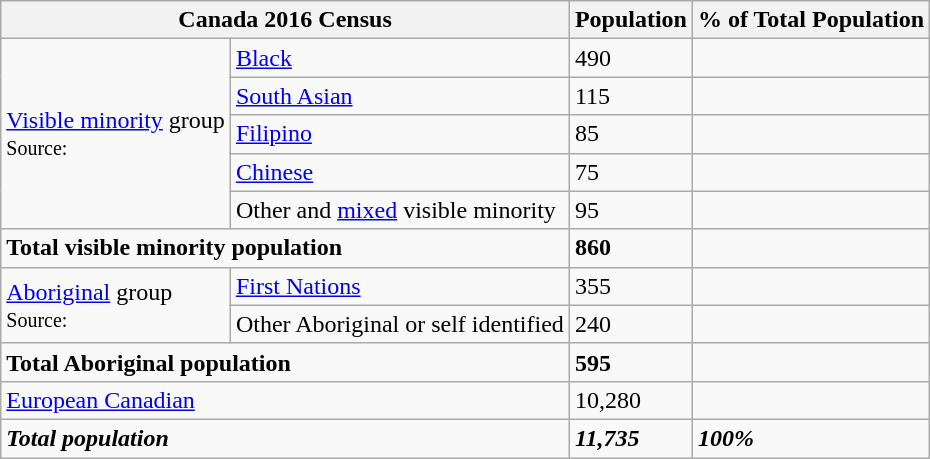<table class="wikitable">
<tr>
<th colspan="2">Canada 2016 Census</th>
<th>Population</th>
<th>% of Total Population</th>
</tr>
<tr>
<td rowspan="5"><a href='#'>Visible minority</a> group<br><small>Source:</small></td>
<td><a href='#'>Black</a></td>
<td>490</td>
<td></td>
</tr>
<tr>
<td><a href='#'>South Asian</a></td>
<td>115</td>
<td></td>
</tr>
<tr>
<td><a href='#'>Filipino</a></td>
<td>85</td>
<td></td>
</tr>
<tr>
<td><a href='#'>Chinese</a></td>
<td>75</td>
<td></td>
</tr>
<tr>
<td>Other and <a href='#'>mixed</a> visible minority</td>
<td>95</td>
<td></td>
</tr>
<tr>
<td colspan="2"><strong>Total visible minority population</strong></td>
<td><strong>860</strong></td>
<td><strong></strong></td>
</tr>
<tr>
<td rowspan="2"><a href='#'>Aboriginal</a> group<br><small>Source:</small></td>
<td><a href='#'>First Nations</a></td>
<td>355</td>
<td></td>
</tr>
<tr>
<td>Other Aboriginal or self identified</td>
<td>240</td>
<td></td>
</tr>
<tr>
<td colspan="2"><strong>Total Aboriginal population</strong></td>
<td><strong>595</strong></td>
<td><strong></strong></td>
</tr>
<tr>
<td colspan="2"><a href='#'>European Canadian</a></td>
<td>10,280</td>
<td></td>
</tr>
<tr>
<td colspan="2"><strong><em>Total population</em></strong></td>
<td><strong><em>11,735</em></strong></td>
<td><strong><em>100%</em></strong></td>
</tr>
</table>
